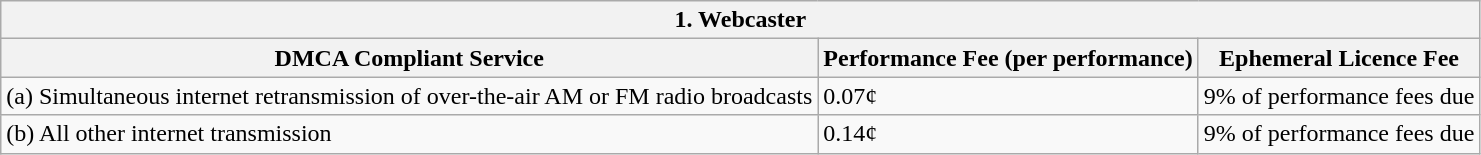<table class="wikitable">
<tr>
<th colspan="3">1.  <strong>Webcaster</strong></th>
</tr>
<tr>
<th>DMCA Compliant Service</th>
<th>Performance Fee (per performance)</th>
<th>Ephemeral Licence Fee</th>
</tr>
<tr>
<td>(a) Simultaneous internet retransmission of over-the-air AM or FM radio broadcasts</td>
<td>0.07¢</td>
<td>9% of performance fees due</td>
</tr>
<tr>
<td>(b) All other internet transmission</td>
<td>0.14¢</td>
<td>9% of performance fees due</td>
</tr>
</table>
